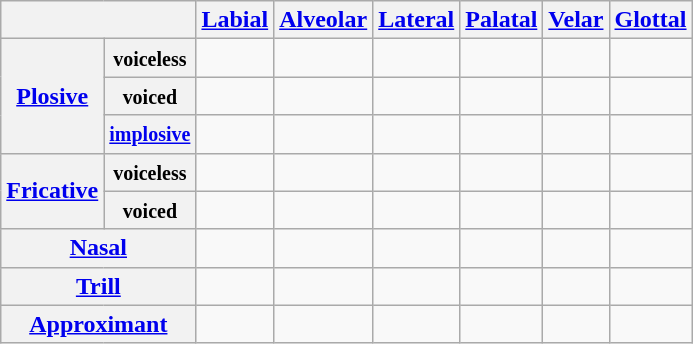<table class="wikitable">
<tr>
<th colspan="2"></th>
<th><a href='#'>Labial</a></th>
<th><a href='#'>Alveolar</a></th>
<th><a href='#'>Lateral</a></th>
<th><a href='#'>Palatal</a></th>
<th><a href='#'>Velar</a></th>
<th><a href='#'>Glottal</a></th>
</tr>
<tr align="center">
<th rowspan="3"><a href='#'>Plosive</a></th>
<th><small>voiceless</small></th>
<td></td>
<td></td>
<td></td>
<td></td>
<td></td>
<td></td>
</tr>
<tr align="center">
<th><small>voiced</small></th>
<td></td>
<td></td>
<td></td>
<td></td>
<td></td>
<td></td>
</tr>
<tr align="center">
<th><small><a href='#'>implosive</a></small></th>
<td></td>
<td></td>
<td></td>
<td></td>
<td></td>
<td></td>
</tr>
<tr align="center">
<th rowspan="2"><a href='#'>Fricative</a></th>
<th><small>voiceless</small></th>
<td></td>
<td></td>
<td></td>
<td></td>
<td></td>
<td></td>
</tr>
<tr align="center">
<th><small>voiced</small></th>
<td></td>
<td></td>
<td></td>
<td></td>
<td></td>
<td></td>
</tr>
<tr align="center">
<th colspan="2"><a href='#'>Nasal</a></th>
<td></td>
<td></td>
<td></td>
<td></td>
<td></td>
<td></td>
</tr>
<tr align="center">
<th colspan="2"><a href='#'>Trill</a></th>
<td></td>
<td></td>
<td></td>
<td></td>
<td></td>
<td></td>
</tr>
<tr align="center">
<th colspan="2"><a href='#'>Approximant</a></th>
<td></td>
<td></td>
<td></td>
<td></td>
<td></td>
<td></td>
</tr>
</table>
